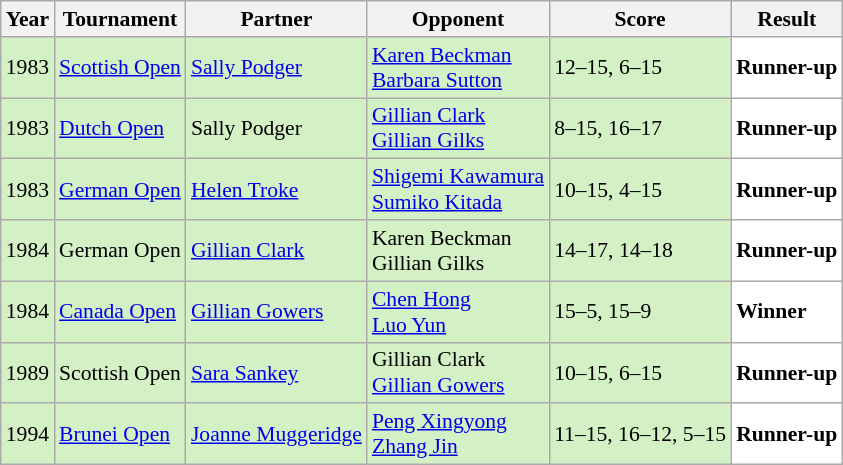<table class="sortable wikitable" style="font-size: 90%;">
<tr>
<th>Year</th>
<th>Tournament</th>
<th>Partner</th>
<th>Opponent</th>
<th>Score</th>
<th>Result</th>
</tr>
<tr style="background:#D4F1C5">
<td align="center">1983</td>
<td align="left"><a href='#'>Scottish Open</a></td>
<td align="left"> <a href='#'>Sally Podger</a></td>
<td align="left"> <a href='#'>Karen Beckman</a><br> <a href='#'>Barbara Sutton</a></td>
<td align="left">12–15, 6–15</td>
<td style="text-align:left; background:white"> <strong>Runner-up</strong></td>
</tr>
<tr style="background:#D4F1C5">
<td align="center">1983</td>
<td align="left"><a href='#'>Dutch Open</a></td>
<td align="left"> Sally Podger</td>
<td align="left"> <a href='#'>Gillian Clark</a><br> <a href='#'>Gillian Gilks</a></td>
<td align="left">8–15, 16–17</td>
<td style="text-align:left; background:white"> <strong>Runner-up</strong></td>
</tr>
<tr style="background:#D4F1C5">
<td align="center">1983</td>
<td align="left"><a href='#'>German Open</a></td>
<td align="left"> <a href='#'>Helen Troke</a></td>
<td align="left"> <a href='#'>Shigemi Kawamura</a> <br>  <a href='#'>Sumiko Kitada</a></td>
<td align="left">10–15, 4–15</td>
<td style="text-align:left; background:white"> <strong>Runner-up</strong></td>
</tr>
<tr style="background:#D4F1C5">
<td align="center">1984</td>
<td align="left">German Open</td>
<td align="left"> <a href='#'>Gillian Clark</a></td>
<td align="left"> Karen Beckman<br> Gillian Gilks</td>
<td align="left">14–17, 14–18</td>
<td style="text-align:left; background:white"> <strong>Runner-up</strong></td>
</tr>
<tr style="background:#D4F1C5">
<td align="center">1984</td>
<td align="left"><a href='#'>Canada Open</a></td>
<td align="left"> <a href='#'>Gillian Gowers</a></td>
<td align="left"> <a href='#'>Chen Hong</a> <br>  <a href='#'>Luo Yun</a></td>
<td align="left">15–5, 15–9</td>
<td style="text-align:left; background:white"> <strong>Winner</strong></td>
</tr>
<tr style="background:#D4F1C5">
<td align="center">1989</td>
<td align="left">Scottish Open</td>
<td align="left"> <a href='#'>Sara Sankey</a></td>
<td align="left"> Gillian Clark<br> <a href='#'>Gillian Gowers</a></td>
<td align="left">10–15, 6–15</td>
<td style="text-align:left; background: white"> <strong>Runner-up</strong></td>
</tr>
<tr style="background:#D4F1C5">
<td align="center">1994</td>
<td align="left"><a href='#'>Brunei Open</a></td>
<td align="left"> <a href='#'>Joanne Muggeridge</a></td>
<td align="left"> <a href='#'>Peng Xingyong</a><br> <a href='#'>Zhang Jin</a></td>
<td align="left">11–15, 16–12, 5–15</td>
<td style="text-align:left; background: white"> <strong>Runner-up</strong></td>
</tr>
</table>
